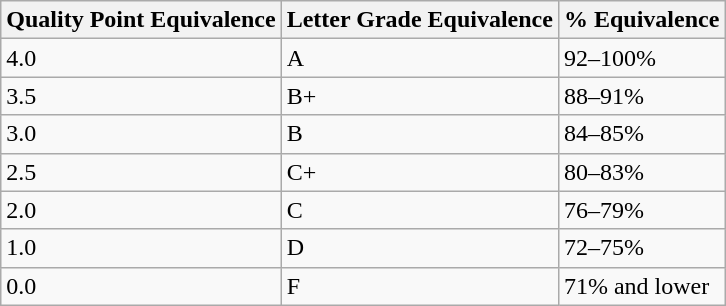<table class="wikitable">
<tr>
<th>Quality Point Equivalence</th>
<th>Letter Grade Equivalence</th>
<th>% Equivalence</th>
</tr>
<tr>
<td>4.0</td>
<td>A</td>
<td>92–100%</td>
</tr>
<tr>
<td>3.5</td>
<td>B+</td>
<td>88–91%</td>
</tr>
<tr>
<td>3.0</td>
<td>B</td>
<td>84–85%</td>
</tr>
<tr>
<td>2.5</td>
<td>C+</td>
<td>80–83%</td>
</tr>
<tr>
<td>2.0</td>
<td>C</td>
<td>76–79%</td>
</tr>
<tr>
<td>1.0</td>
<td>D</td>
<td>72–75%</td>
</tr>
<tr>
<td>0.0</td>
<td>F</td>
<td>71% and lower</td>
</tr>
</table>
